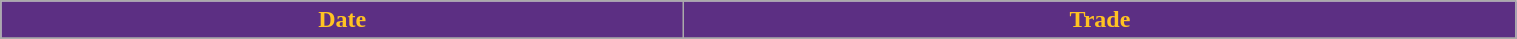<table class="wikitable" style="width:80%">
<tr>
<th style="background:#5c2f83;color:#FFC322; width=125">Date</th>
<th style="background:#5c2f83;color:#FFC322;" colspan=2>Trade</th>
</tr>
<tr>
</tr>
</table>
